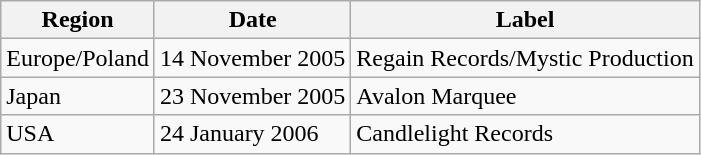<table class="wikitable plainrowheaders">
<tr>
<th scope="col">Region</th>
<th scope="col">Date</th>
<th scope="col">Label</th>
</tr>
<tr>
<td>Europe/Poland</td>
<td>14 November 2005</td>
<td>Regain Records/Mystic Production</td>
</tr>
<tr>
<td>Japan</td>
<td>23 November 2005</td>
<td>Avalon Marquee</td>
</tr>
<tr>
<td>USA</td>
<td>24 January 2006</td>
<td>Candlelight Records</td>
</tr>
</table>
